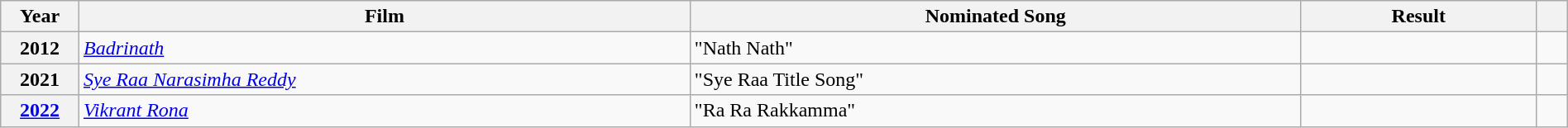<table class="wikitable plainrowheaders" width="100%" textcolor:#000;">
<tr>
<th scope="col" width=5%><strong>Year</strong></th>
<th scope="col" width=39%><strong>Film</strong></th>
<th scope="col" width=39%><strong>Nominated Song</strong></th>
<th scope="col" width=15%><strong>Result</strong></th>
<th scope="col" width=2%><strong></strong></th>
</tr>
<tr>
<th scope="row">2012</th>
<td><em><a href='#'>Badrinath</a></em></td>
<td>"Nath Nath"</td>
<td></td>
<td style="text-align:center;"></td>
</tr>
<tr>
<th scope="row">2021</th>
<td><em><a href='#'>Sye Raa Narasimha Reddy</a></em></td>
<td>"Sye Raa Title Song"</td>
<td></td>
<td style="text-align:center;"></td>
</tr>
<tr>
<th scope="row" rowspan="2"><a href='#'>2022</a></th>
<td><em><a href='#'>Vikrant Rona</a></em></td>
<td>"Ra Ra Rakkamma"</td>
<td></td>
<td style="text-align:center;"></td>
</tr>
</table>
